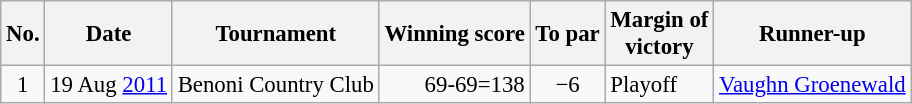<table class="wikitable" style="font-size:95%;">
<tr>
<th>No.</th>
<th>Date</th>
<th>Tournament</th>
<th>Winning score</th>
<th>To par</th>
<th>Margin of<br>victory</th>
<th>Runner-up</th>
</tr>
<tr>
<td align=center>1</td>
<td align=right>19 Aug <a href='#'>2011</a></td>
<td>Benoni Country Club</td>
<td align=right>69-69=138</td>
<td align=center>−6</td>
<td>Playoff</td>
<td> <a href='#'>Vaughn Groenewald</a></td>
</tr>
</table>
